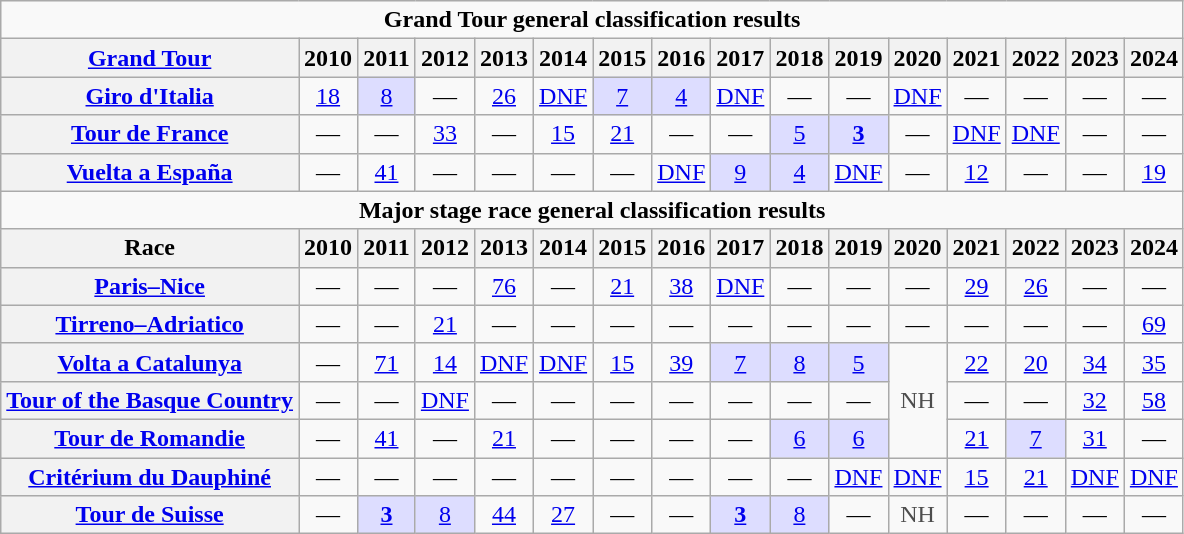<table class="wikitable plainrowheaders">
<tr>
<td colspan=16 align="center"><strong>Grand Tour general classification results</strong></td>
</tr>
<tr>
<th scope="col"><a href='#'>Grand Tour</a></th>
<th>2010</th>
<th>2011</th>
<th>2012</th>
<th>2013</th>
<th>2014</th>
<th>2015</th>
<th>2016</th>
<th>2017</th>
<th>2018</th>
<th>2019</th>
<th>2020</th>
<th>2021</th>
<th>2022</th>
<th>2023</th>
<th>2024</th>
</tr>
<tr style="text-align:center;">
<th scope="row"> <a href='#'>Giro d'Italia</a></th>
<td><a href='#'>18</a></td>
<td style="background:#ddf;"><a href='#'>8</a></td>
<td>—</td>
<td><a href='#'>26</a></td>
<td><a href='#'>DNF</a></td>
<td style="background:#ddf;"><a href='#'>7</a></td>
<td style="background:#ddf;"><a href='#'>4</a></td>
<td><a href='#'>DNF</a></td>
<td>—</td>
<td>—</td>
<td><a href='#'>DNF</a></td>
<td>—</td>
<td>—</td>
<td>—</td>
<td>—</td>
</tr>
<tr style="text-align:center;">
<th scope="row"> <a href='#'>Tour de France</a></th>
<td>—</td>
<td>—</td>
<td><a href='#'>33</a></td>
<td>—</td>
<td><a href='#'>15</a></td>
<td><a href='#'>21</a></td>
<td>—</td>
<td>—</td>
<td style="background:#ddf;"><a href='#'>5</a></td>
<td style="background:#ddf;"><a href='#'><strong>3</strong></a></td>
<td>—</td>
<td><a href='#'>DNF</a></td>
<td><a href='#'>DNF</a></td>
<td>—</td>
<td>—</td>
</tr>
<tr style="text-align:center;">
<th scope="row"> <a href='#'>Vuelta a España</a></th>
<td>—</td>
<td><a href='#'>41</a></td>
<td>—</td>
<td>—</td>
<td>—</td>
<td>—</td>
<td><a href='#'>DNF</a></td>
<td style="background:#ddf;"><a href='#'>9</a></td>
<td style="background:#ddf;"><a href='#'>4</a></td>
<td><a href='#'>DNF</a></td>
<td>—</td>
<td><a href='#'>12</a></td>
<td>—</td>
<td>—</td>
<td><a href='#'>19</a></td>
</tr>
<tr>
<td colspan=16 align="center"><strong>Major stage race general classification results</strong></td>
</tr>
<tr>
<th scope="col">Race</th>
<th>2010</th>
<th>2011</th>
<th>2012</th>
<th>2013</th>
<th>2014</th>
<th>2015</th>
<th>2016</th>
<th>2017</th>
<th>2018</th>
<th>2019</th>
<th>2020</th>
<th>2021</th>
<th>2022</th>
<th>2023</th>
<th>2024</th>
</tr>
<tr style="text-align:center;">
<th scope="row"> <a href='#'>Paris–Nice</a></th>
<td>—</td>
<td>—</td>
<td>—</td>
<td><a href='#'>76</a></td>
<td>—</td>
<td><a href='#'>21</a></td>
<td><a href='#'>38</a></td>
<td><a href='#'>DNF</a></td>
<td>—</td>
<td>—</td>
<td>—</td>
<td><a href='#'>29</a></td>
<td><a href='#'>26</a></td>
<td>—</td>
<td>—</td>
</tr>
<tr style="text-align:center;">
<th scope="row"> <a href='#'>Tirreno–Adriatico</a></th>
<td>—</td>
<td>—</td>
<td><a href='#'>21</a></td>
<td>—</td>
<td>—</td>
<td>—</td>
<td>—</td>
<td>—</td>
<td>—</td>
<td>—</td>
<td>—</td>
<td>—</td>
<td>—</td>
<td>—</td>
<td><a href='#'>69</a></td>
</tr>
<tr style="text-align:center;">
<th scope="row"> <a href='#'>Volta a Catalunya</a></th>
<td>—</td>
<td><a href='#'>71</a></td>
<td><a href='#'>14</a></td>
<td><a href='#'>DNF</a></td>
<td><a href='#'>DNF</a></td>
<td><a href='#'>15</a></td>
<td><a href='#'>39</a></td>
<td style="background:#ddf;"><a href='#'>7</a></td>
<td style="background:#ddf;"><a href='#'>8</a></td>
<td style="background:#ddf;"><a href='#'>5</a></td>
<td style="color:#4d4d4d;" rowspan=3>NH</td>
<td><a href='#'>22</a></td>
<td><a href='#'>20</a></td>
<td><a href='#'>34</a></td>
<td><a href='#'>35</a></td>
</tr>
<tr style="text-align:center;">
<th scope="row"> <a href='#'>Tour of the Basque Country</a></th>
<td>—</td>
<td>—</td>
<td><a href='#'>DNF</a></td>
<td>—</td>
<td>—</td>
<td>—</td>
<td>—</td>
<td>—</td>
<td>—</td>
<td>—</td>
<td>—</td>
<td>—</td>
<td><a href='#'>32</a></td>
<td><a href='#'>58</a></td>
</tr>
<tr style="text-align:center;">
<th scope="row"> <a href='#'>Tour de Romandie</a></th>
<td>—</td>
<td><a href='#'>41</a></td>
<td>—</td>
<td><a href='#'>21</a></td>
<td>—</td>
<td>—</td>
<td>—</td>
<td>—</td>
<td style="background:#ddf;"><a href='#'>6</a></td>
<td style="background:#ddf;"><a href='#'>6</a></td>
<td><a href='#'>21</a></td>
<td style="background:#ddf;"><a href='#'>7</a></td>
<td><a href='#'>31</a></td>
<td>—</td>
</tr>
<tr style="text-align:center;">
<th scope="row"> <a href='#'>Critérium du Dauphiné</a></th>
<td>—</td>
<td>—</td>
<td>—</td>
<td>—</td>
<td>—</td>
<td>—</td>
<td>—</td>
<td>—</td>
<td>—</td>
<td><a href='#'>DNF</a></td>
<td><a href='#'>DNF</a></td>
<td><a href='#'>15</a></td>
<td><a href='#'>21</a></td>
<td><a href='#'>DNF</a></td>
<td><a href='#'>DNF</a></td>
</tr>
<tr style="text-align:center;">
<th scope="row"> <a href='#'>Tour de Suisse</a></th>
<td>—</td>
<td style="background:#ddf;"><a href='#'><strong>3</strong></a></td>
<td style="background:#ddf;"><a href='#'>8</a></td>
<td><a href='#'>44</a></td>
<td><a href='#'>27</a></td>
<td>—</td>
<td>—</td>
<td style="background:#ddf;"><a href='#'><strong>3</strong></a></td>
<td style="background:#ddf;"><a href='#'>8</a></td>
<td>—</td>
<td style="color:#4d4d4d;">NH</td>
<td>—</td>
<td>—</td>
<td>—</td>
<td>—</td>
</tr>
</table>
